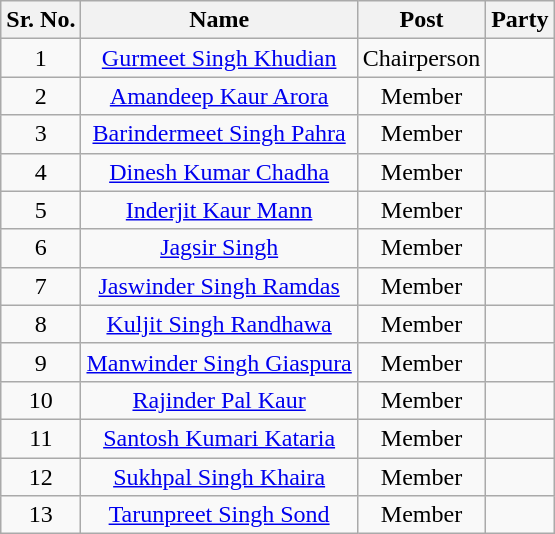<table class="wikitable sortable">
<tr>
<th>Sr. No.</th>
<th>Name</th>
<th>Post</th>
<th colspan="2">Party</th>
</tr>
<tr align="center">
<td>1</td>
<td><a href='#'>Gurmeet Singh Khudian</a></td>
<td>Chairperson</td>
<td></td>
</tr>
<tr align="center">
<td>2</td>
<td><a href='#'>Amandeep Kaur Arora</a></td>
<td>Member</td>
<td></td>
</tr>
<tr align="center">
<td>3</td>
<td><a href='#'>Barindermeet Singh Pahra</a></td>
<td>Member</td>
<td></td>
</tr>
<tr align="center">
<td>4</td>
<td><a href='#'>Dinesh Kumar Chadha</a></td>
<td>Member</td>
<td></td>
</tr>
<tr align="center">
<td>5</td>
<td><a href='#'>Inderjit Kaur Mann</a></td>
<td>Member</td>
<td></td>
</tr>
<tr align="center">
<td>6</td>
<td><a href='#'>Jagsir Singh</a></td>
<td>Member</td>
<td></td>
</tr>
<tr align="center">
<td>7</td>
<td><a href='#'>Jaswinder Singh Ramdas</a></td>
<td>Member</td>
<td></td>
</tr>
<tr align="center">
<td>8</td>
<td><a href='#'>Kuljit Singh Randhawa</a></td>
<td>Member</td>
<td></td>
</tr>
<tr align="center">
<td>9</td>
<td><a href='#'>Manwinder Singh Giaspura</a></td>
<td>Member</td>
<td></td>
</tr>
<tr align="center">
<td>10</td>
<td><a href='#'>Rajinder Pal Kaur</a></td>
<td>Member</td>
<td></td>
</tr>
<tr align="center">
<td>11</td>
<td><a href='#'>Santosh Kumari Kataria</a></td>
<td>Member</td>
<td></td>
</tr>
<tr align="center">
<td>12</td>
<td><a href='#'>Sukhpal Singh Khaira</a></td>
<td>Member</td>
<td></td>
</tr>
<tr align="center">
<td>13</td>
<td><a href='#'>Tarunpreet Singh Sond</a></td>
<td>Member</td>
<td></td>
</tr>
</table>
